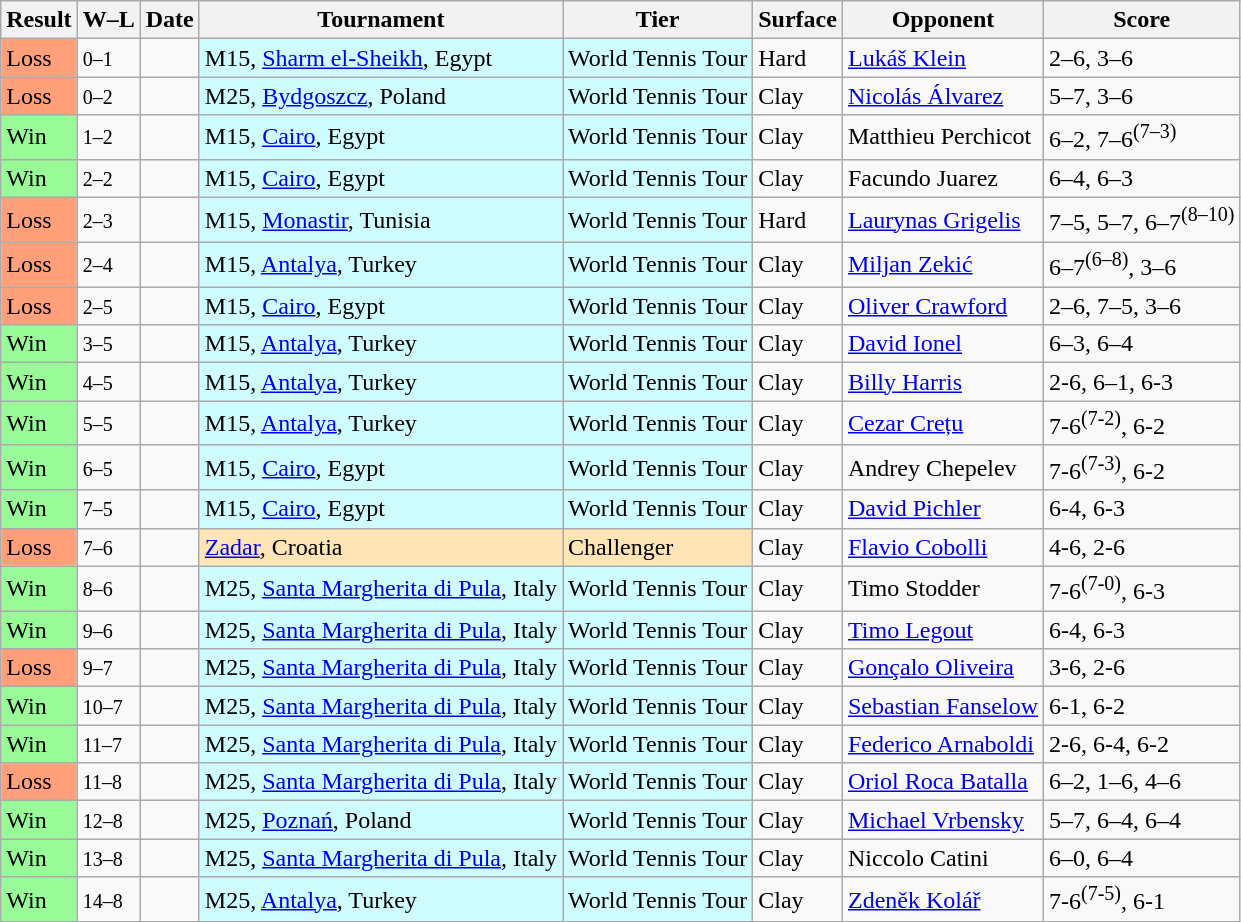<table class="sortable wikitable">
<tr>
<th>Result</th>
<th class="unsortable">W–L</th>
<th>Date</th>
<th>Tournament</th>
<th>Tier</th>
<th>Surface</th>
<th>Opponent</th>
<th class="unsortable">Score</th>
</tr>
<tr>
<td bgcolor=FFA07A>Loss</td>
<td><small>0–1</small></td>
<td></td>
<td bgcolor=cffcff>M15, <a href='#'>Sharm el-Sheikh</a>, Egypt</td>
<td bgcolor=cffcff>World Tennis Tour</td>
<td>Hard</td>
<td> <a href='#'>Lukáš Klein</a></td>
<td>2–6, 3–6</td>
</tr>
<tr>
<td bgcolor=FFA07A>Loss</td>
<td><small>0–2</small></td>
<td></td>
<td bgcolor=cffcff>M25, <a href='#'>Bydgoszcz</a>, Poland</td>
<td bgcolor=cffcff>World Tennis Tour</td>
<td>Clay</td>
<td> <a href='#'>Nicolás Álvarez</a></td>
<td>5–7, 3–6</td>
</tr>
<tr>
<td bgcolor=98FB98>Win</td>
<td><small>1–2</small></td>
<td></td>
<td bgcolor=cffcff>M15, <a href='#'>Cairo</a>, Egypt</td>
<td bgcolor=cffcff>World Tennis Tour</td>
<td>Clay</td>
<td> Matthieu Perchicot</td>
<td>6–2, 7–6<sup>(7–3)</sup></td>
</tr>
<tr>
<td bgcolor=98FB98>Win</td>
<td><small>2–2</small></td>
<td></td>
<td bgcolor=cffcff>M15, <a href='#'>Cairo</a>, Egypt</td>
<td bgcolor=cffcff>World Tennis Tour</td>
<td>Clay</td>
<td> Facundo Juarez</td>
<td>6–4, 6–3</td>
</tr>
<tr>
<td bgcolor=FFA07A>Loss</td>
<td><small>2–3</small></td>
<td></td>
<td bgcolor=cffcff>M15, <a href='#'>Monastir</a>, Tunisia</td>
<td bgcolor=cffcff>World Tennis Tour</td>
<td>Hard</td>
<td> <a href='#'>Laurynas Grigelis</a></td>
<td>7–5, 5–7, 6–7<sup>(8–10)</sup></td>
</tr>
<tr>
<td bgcolor=FFA07A>Loss</td>
<td><small>2–4</small></td>
<td></td>
<td bgcolor=cffcff>M15, <a href='#'>Antalya</a>, Turkey</td>
<td bgcolor=cffcff>World Tennis Tour</td>
<td>Clay</td>
<td> <a href='#'>Miljan Zekić</a></td>
<td>6–7<sup>(6–8)</sup>, 3–6</td>
</tr>
<tr>
<td bgcolor=FFA07A>Loss</td>
<td><small>2–5</small></td>
<td></td>
<td bgcolor=cffcff>M15, <a href='#'>Cairo</a>, Egypt</td>
<td bgcolor=cffcff>World Tennis Tour</td>
<td>Clay</td>
<td> <a href='#'>Oliver Crawford</a></td>
<td>2–6, 7–5, 3–6</td>
</tr>
<tr>
<td bgcolor=98FB98>Win</td>
<td><small>3–5</small></td>
<td></td>
<td bgcolor=cffcff>M15, <a href='#'>Antalya</a>, Turkey</td>
<td bgcolor=cffcff>World Tennis Tour</td>
<td>Clay</td>
<td> <a href='#'>David Ionel</a></td>
<td>6–3, 6–4</td>
</tr>
<tr>
<td bgcolor=98FB98>Win</td>
<td><small>4–5</small></td>
<td></td>
<td bgcolor=cffcff>M15, <a href='#'>Antalya</a>, Turkey</td>
<td bgcolor=cffcff>World Tennis Tour</td>
<td>Clay</td>
<td> <a href='#'>Billy Harris</a></td>
<td>2-6, 6–1, 6-3</td>
</tr>
<tr>
<td bgcolor=98FB98>Win</td>
<td><small>5–5</small></td>
<td></td>
<td bgcolor=cffcff>M15, <a href='#'>Antalya</a>, Turkey</td>
<td bgcolor=cffcff>World Tennis Tour</td>
<td>Clay</td>
<td> <a href='#'>Cezar Crețu</a></td>
<td>7-6<sup>(7-2)</sup>, 6-2</td>
</tr>
<tr>
<td bgcolor=98FB98>Win</td>
<td><small>6–5</small></td>
<td></td>
<td bgcolor=cffcff>M15, <a href='#'>Cairo</a>, Egypt</td>
<td bgcolor=cffcff>World Tennis Tour</td>
<td>Clay</td>
<td> Andrey Chepelev</td>
<td>7-6<sup>(7-3)</sup>, 6-2</td>
</tr>
<tr>
<td bgcolor=98FB98>Win</td>
<td><small>7–5</small></td>
<td></td>
<td bgcolor=cffcff>M15, <a href='#'>Cairo</a>, Egypt</td>
<td bgcolor=cffcff>World Tennis Tour</td>
<td>Clay</td>
<td> <a href='#'>David Pichler</a></td>
<td>6-4, 6-3</td>
</tr>
<tr>
<td bgcolor= FFA07A>Loss</td>
<td><small>7–6</small></td>
<td><a href='#'></a></td>
<td style="background:moccasin;"><a href='#'>Zadar</a>, Croatia</td>
<td style="background:moccasin;">Challenger</td>
<td>Clay</td>
<td> <a href='#'>Flavio Cobolli</a></td>
<td>4-6, 2-6</td>
</tr>
<tr>
<td bgcolor=98FB98>Win</td>
<td><small>8–6</small></td>
<td></td>
<td bgcolor=cffcff>M25, <a href='#'>Santa Margherita di Pula</a>, Italy</td>
<td bgcolor=cffcff>World Tennis Tour</td>
<td>Clay</td>
<td> Timo Stodder</td>
<td>7-6<sup>(7-0)</sup>, 6-3</td>
</tr>
<tr>
<td bgcolor=98FB98>Win</td>
<td><small>9–6</small></td>
<td></td>
<td bgcolor=cffcff>M25, <a href='#'>Santa Margherita di Pula</a>, Italy</td>
<td bgcolor=cffcff>World Tennis Tour</td>
<td>Clay</td>
<td> <a href='#'>Timo Legout</a></td>
<td>6-4, 6-3</td>
</tr>
<tr>
<td bgcolor= FFA07A>Loss</td>
<td><small>9–7</small></td>
<td></td>
<td bgcolor=cffcff>M25, <a href='#'>Santa Margherita di Pula</a>, Italy</td>
<td bgcolor=cffcff>World Tennis Tour</td>
<td>Clay</td>
<td> <a href='#'>Gonçalo Oliveira</a></td>
<td>3-6, 2-6</td>
</tr>
<tr>
<td bgcolor=98FB98>Win</td>
<td><small>10–7</small></td>
<td></td>
<td bgcolor=cffcff>M25, <a href='#'>Santa Margherita di Pula</a>, Italy</td>
<td bgcolor=cffcff>World Tennis Tour</td>
<td>Clay</td>
<td> <a href='#'>Sebastian Fanselow</a></td>
<td>6-1, 6-2</td>
</tr>
<tr>
<td bgcolor=98FB98>Win</td>
<td><small>11–7</small></td>
<td></td>
<td bgcolor=cffcff>M25, <a href='#'>Santa Margherita di Pula</a>, Italy</td>
<td bgcolor=cffcff>World Tennis Tour</td>
<td>Clay</td>
<td> <a href='#'>Federico Arnaboldi</a></td>
<td>2-6, 6-4, 6-2</td>
</tr>
<tr>
<td bgcolor=FFA07A>Loss</td>
<td><small>11–8</small></td>
<td></td>
<td bgcolor=cffcff>M25, <a href='#'>Santa Margherita di Pula</a>, Italy</td>
<td bgcolor=cffcff>World Tennis Tour</td>
<td>Clay</td>
<td> <a href='#'>Oriol Roca Batalla</a></td>
<td>6–2, 1–6, 4–6</td>
</tr>
<tr>
<td bgcolor=98FB98>Win</td>
<td><small>12–8</small></td>
<td></td>
<td bgcolor=cffcff>M25, <a href='#'>Poznań</a>, Poland</td>
<td bgcolor=cffcff>World Tennis Tour</td>
<td>Clay</td>
<td> <a href='#'>Michael Vrbensky</a></td>
<td>5–7, 6–4, 6–4</td>
</tr>
<tr>
<td bgcolor=98FB98>Win</td>
<td><small>13–8</small></td>
<td></td>
<td bgcolor=cffcff>M25, <a href='#'>Santa Margherita di Pula</a>, Italy</td>
<td bgcolor=cffcff>World Tennis Tour</td>
<td>Clay</td>
<td> Niccolo Catini</td>
<td>6–0, 6–4</td>
</tr>
<tr>
<td bgcolor=98FB98>Win</td>
<td><small>14–8</small></td>
<td></td>
<td bgcolor=cffcff>M25, <a href='#'>Antalya</a>, Turkey</td>
<td bgcolor=cffcff>World Tennis Tour</td>
<td>Clay</td>
<td> <a href='#'>Zdeněk Kolář</a></td>
<td>7-6<sup>(7-5)</sup>, 6-1</td>
</tr>
</table>
